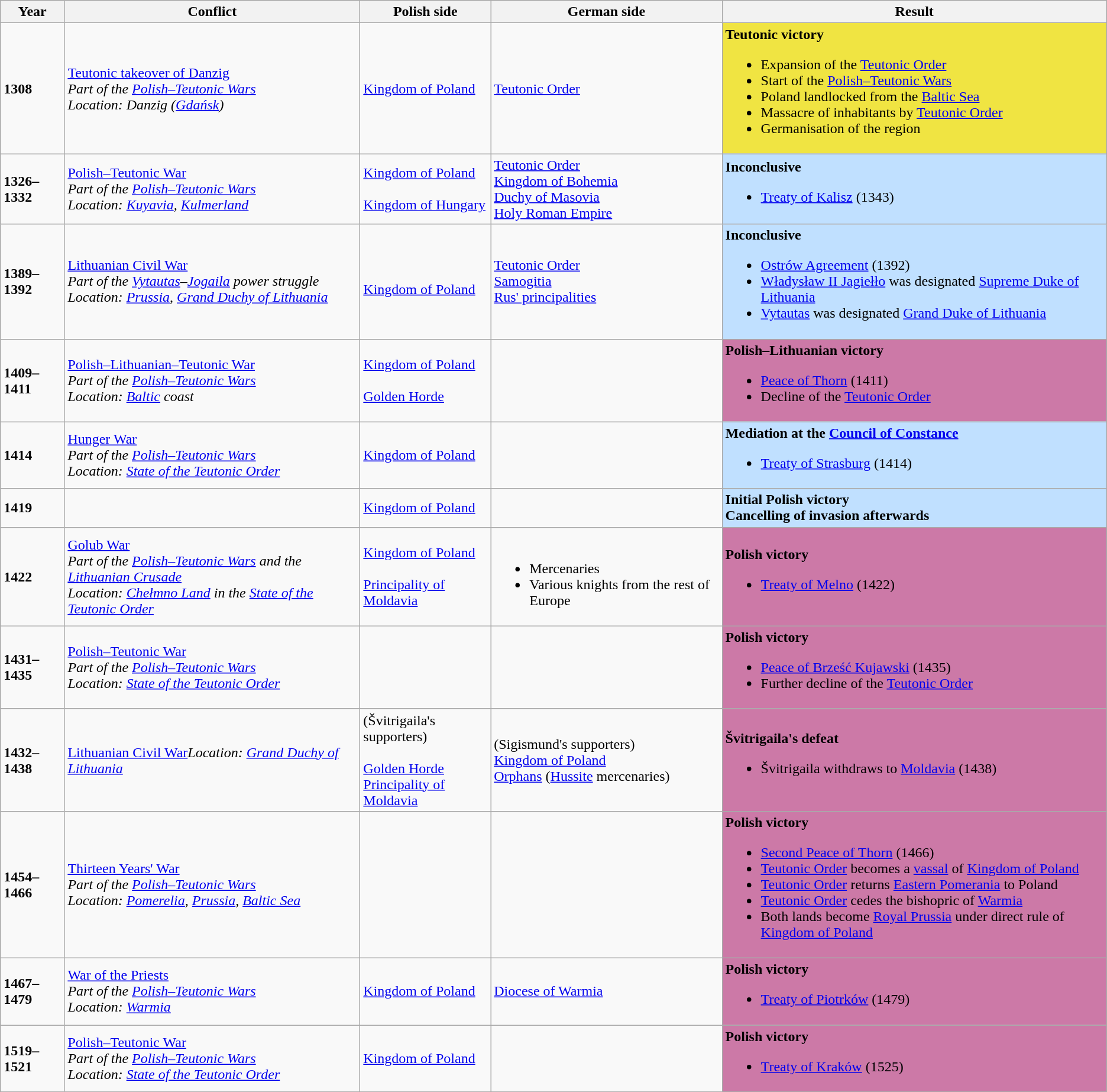<table class="wikitable">
<tr>
<th>Year</th>
<th>Conflict</th>
<th>Polish side</th>
<th>German side</th>
<th>Result</th>
</tr>
<tr>
<td><strong>1308</strong></td>
<td><a href='#'>Teutonic takeover of Danzig</a><br><em>Part of the <a href='#'>Polish–Teutonic Wars</a></em><br><em>Location: Danzig (<a href='#'>Gdańsk</a>)</em></td>
<td> <a href='#'>Kingdom of Poland</a></td>
<td> <a href='#'>Teutonic Order</a></td>
<td bgcolor="#F0E442"><strong>Teutonic victory</strong><br><ul><li>Expansion of the <a href='#'>Teutonic Order</a></li><li>Start of the <a href='#'>Polish–Teutonic Wars</a></li><li>Poland landlocked from the <a href='#'>Baltic Sea</a></li><li>Massacre of inhabitants by <a href='#'>Teutonic Order</a></li><li>Germanisation of the region</li></ul></td>
</tr>
<tr>
<td><strong>1326–1332</strong></td>
<td><a href='#'>Polish–Teutonic War</a><br><em>Part of the <a href='#'>Polish–Teutonic Wars</a></em><br><em>Location: <a href='#'>Kuyavia</a>, <a href='#'>Kulmerland</a></em></td>
<td> <a href='#'>Kingdom of Poland</a><br><br> <a href='#'>Kingdom of Hungary</a></td>
<td> <a href='#'>Teutonic Order</a><br> <a href='#'>Kingdom of Bohemia</a><br> <a href='#'>Duchy of Masovia</a><br> <a href='#'>Holy Roman Empire</a></td>
<td bgcolor="#C0E0FF"><strong>Inconclusive</strong><br><ul><li><a href='#'>Treaty of Kalisz</a> (1343)</li></ul></td>
</tr>
<tr>
<td><strong>1389–1392</strong></td>
<td><a href='#'>Lithuanian Civil War</a><br><em>Part of the <a href='#'>Vytautas</a>–<a href='#'>Jogaila</a> power struggle</em><br><em>Location: <a href='#'>Prussia</a>, <a href='#'>Grand Duchy of Lithuania</a></em></td>
<td><br> <a href='#'>Kingdom of Poland</a></td>
<td> <a href='#'>Teutonic Order</a><br> <a href='#'>Samogitia</a><br>  <a href='#'>Rus' principalities</a></td>
<td bgcolor="#C0E0FF"><strong>Inconclusive</strong><br><ul><li><a href='#'>Ostrów Agreement</a> (1392)</li><li><a href='#'>Władysław II Jagiełło</a> was designated <a href='#'>Supreme Duke of Lithuania</a></li><li><a href='#'>Vytautas</a> was designated <a href='#'>Grand Duke of Lithuania</a></li></ul></td>
</tr>
<tr>
<td><strong>1409–1411</strong></td>
<td><a href='#'>Polish–Lithuanian–Teutonic War</a><br><em>Part of the <a href='#'>Polish–Teutonic Wars</a></em><br><em>Location: <a href='#'>Baltic</a> coast</em></td>
<td> <a href='#'>Kingdom of Poland</a><br><br> <a href='#'>Golden Horde</a></td>
<td><br><br></td>
<td style="background:#CC79A7"><strong>Polish–Lithuanian victory</strong><br><ul><li><a href='#'>Peace of Thorn</a> (1411)</li><li>Decline of the <a href='#'>Teutonic Order</a></li></ul></td>
</tr>
<tr>
<td><strong>1414</strong></td>
<td><a href='#'>Hunger War</a><br><em>Part of the <a href='#'>Polish–Teutonic Wars</a></em><br><em>Location: <a href='#'>State of the Teutonic Order</a></em></td>
<td> <a href='#'>Kingdom of Poland</a><br></td>
<td></td>
<td bgcolor="#C0E0FF"><strong>Mediation at the <a href='#'>Council of Constance</a></strong><br><ul><li><a href='#'>Treaty of Strasburg</a> (1414)</li></ul></td>
</tr>
<tr>
<td><strong>1419</strong></td>
<td></td>
<td> <a href='#'>Kingdom of Poland</a></td>
<td></td>
<td bgcolor="#C0E0FF"><strong>Initial Polish victory</strong><br><strong>Cancelling of invasion afterwards</strong></td>
</tr>
<tr>
<td><strong>1422</strong></td>
<td><a href='#'>Golub War</a><br><em>Part of the <a href='#'>Polish–Teutonic Wars</a> and the <a href='#'>Lithuanian Crusade</a></em><br><em>Location: <a href='#'>Chełmno Land</a> in the <a href='#'>State of the Teutonic Order</a></em></td>
<td> <a href='#'>Kingdom of Poland</a><br><br> <a href='#'>Principality of Moldavia</a></td>
<td><br><ul><li>Mercenaries</li><li>Various knights from the rest of Europe</li></ul></td>
<td style="background:#CC79A7"><strong>Polish victory</strong><br><ul><li><a href='#'>Treaty of Melno</a> (1422)</li></ul></td>
</tr>
<tr>
<td><strong>1431–1435</strong></td>
<td><a href='#'>Polish–Teutonic War</a><br><em>Part of the <a href='#'>Polish–Teutonic Wars</a></em><br><em>Location: <a href='#'>State of the Teutonic Order</a></em></td>
<td></td>
<td></td>
<td style="background:#CC79A7"><strong>Polish victory</strong><br><ul><li><a href='#'>Peace of Brześć Kujawski</a> (1435)</li><li>Further decline of the <a href='#'>Teutonic Order</a></li></ul></td>
</tr>
<tr>
<td><strong>1432–1438</strong></td>
<td><a href='#'>Lithuanian Civil War</a><em>Location: <a href='#'>Grand Duchy of Lithuania</a></em></td>
<td> (Švitrigaila's supporters)<br><br> <a href='#'>Golden Horde</a><br> <a href='#'>Principality of Moldavia</a></td>
<td> (Sigismund's supporters)<br> <a href='#'>Kingdom of Poland</a><br> <a href='#'>Orphans</a> (<a href='#'>Hussite</a> mercenaries)</td>
<td style="background:#CC79A7"><strong>Švitrigaila's defeat</strong><br><ul><li>Švitrigaila withdraws to <a href='#'>Moldavia</a> (1438)</li></ul></td>
</tr>
<tr>
<td><strong>1454–1466</strong></td>
<td><a href='#'>Thirteen Years' War</a><br><em>Part of the <a href='#'>Polish–Teutonic Wars</a></em><br><em>Location: <a href='#'>Pomerelia</a>, <a href='#'>Prussia</a>, <a href='#'>Baltic Sea</a></em></td>
<td></td>
<td></td>
<td style="background:#CC79A7"><strong>Polish victory</strong><br><ul><li><a href='#'>Second Peace of Thorn</a> (1466)</li><li><a href='#'>Teutonic Order</a> becomes a <a href='#'>vassal</a> of <a href='#'>Kingdom of Poland</a></li><li><a href='#'>Teutonic Order</a> returns <a href='#'>Eastern Pomerania</a> to Poland</li><li><a href='#'>Teutonic Order</a> cedes the bishopric of <a href='#'>Warmia</a></li><li>Both lands become <a href='#'>Royal Prussia</a> under direct rule of <a href='#'>Kingdom of Poland</a></li></ul></td>
</tr>
<tr>
<td><strong>1467–1479</strong></td>
<td><a href='#'>War of the Priests</a><br><em>Part of the <a href='#'>Polish–Teutonic Wars</a></em><br><em>Location: <a href='#'>Warmia</a></em></td>
<td> <a href='#'>Kingdom of Poland</a></td>
<td><a href='#'>Diocese of Warmia</a></td>
<td style="background:#CC79A7"><strong>Polish victory</strong><br><ul><li><a href='#'>Treaty of Piotrków</a> (1479)</li></ul></td>
</tr>
<tr>
<td><strong>1519–1521</strong></td>
<td><a href='#'>Polish–Teutonic War</a><br><em>Part of the <a href='#'>Polish–Teutonic Wars</a></em><br><em>Location: <a href='#'>State of the Teutonic Order</a></em></td>
<td> <a href='#'>Kingdom of Poland</a></td>
<td></td>
<td style="background:#CC79A7"><strong>Polish victory</strong><br><ul><li><a href='#'>Treaty of Kraków</a> (1525)</li></ul></td>
</tr>
</table>
